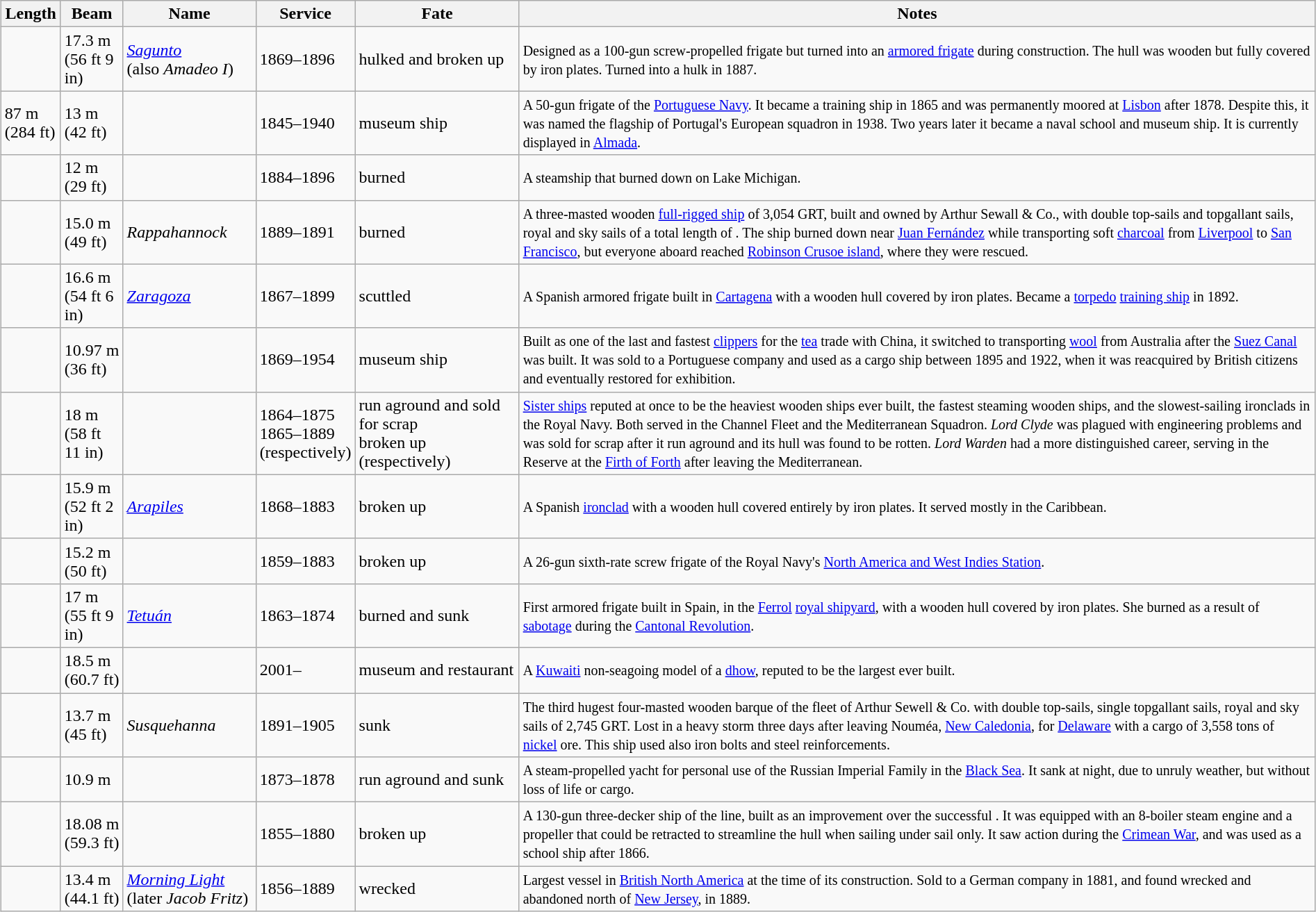<table class="sortable wikitable" style="margin:1px; border:1px solid #ccc;">
<tr style="vertical-align:top; text-align:left;">
<th width=50px>Length</th>
<th width=50px>Beam</th>
<th width=120px>Name</th>
<th width=50px>Service</th>
<th width=150px>Fate</th>
<th class=unsortable>Notes</th>
</tr>
<tr>
<td></td>
<td>17.3 m<br>(56 ft 9 in)</td>
<td> <em><a href='#'>Sagunto</a></em><br>(also  <em>Amadeo I</em>)</td>
<td>1869–1896</td>
<td>hulked and broken up</td>
<td><small>Designed as a 100-gun screw-propelled frigate but turned into an <a href='#'>armored frigate</a> during construction. The hull was wooden but fully covered by iron plates. Turned into a hulk in 1887.</small></td>
</tr>
<tr>
<td>87 m<br>(284 ft)</td>
<td>13 m<br>(42 ft)</td>
<td> </td>
<td>1845–1940</td>
<td>museum ship</td>
<td><small>A 50-gun frigate of the <a href='#'>Portuguese Navy</a>. It became a training ship in 1865 and was permanently moored at <a href='#'>Lisbon</a> after 1878. Despite this, it was named the flagship of Portugal's European squadron in 1938. Two years later it became a naval school and museum ship. It is currently displayed in <a href='#'>Almada</a>.</small></td>
</tr>
<tr>
<td></td>
<td>12 m<br>(29 ft)</td>
<td> </td>
<td>1884–1896</td>
<td>burned</td>
<td><small>A steamship that burned down on Lake Michigan.</small></td>
</tr>
<tr>
<td></td>
<td>15.0 m<br>(49 ft)</td>
<td> <em>Rappahannock</em></td>
<td>1889–1891</td>
<td>burned</td>
<td><small>A three-masted wooden <a href='#'>full-rigged ship</a> of 3,054 GRT, built and owned by Arthur Sewall & Co., with double top-sails and topgallant sails, royal and sky sails of a total length of . The ship burned down near <a href='#'>Juan Fernández</a> while transporting soft <a href='#'>charcoal</a> from <a href='#'>Liverpool</a> to <a href='#'>San Francisco</a>, but everyone aboard reached <a href='#'>Robinson Crusoe island</a>, where they were rescued.</small></td>
</tr>
<tr>
<td></td>
<td>16.6 m<br>(54 ft 6 in)</td>
<td> <em><a href='#'>Zaragoza</a></em></td>
<td>1867–1899</td>
<td>scuttled</td>
<td><small>A Spanish armored frigate built in <a href='#'>Cartagena</a> with a wooden hull covered by iron plates. Became a <a href='#'>torpedo</a> <a href='#'>training ship</a> in 1892.</small></td>
</tr>
<tr>
<td></td>
<td>10.97 m<br>(36 ft)</td>
<td> </td>
<td>1869–1954</td>
<td>museum ship</td>
<td><small>Built as one of the last and fastest <a href='#'>clippers</a> for the <a href='#'>tea</a> trade with China, it switched to transporting <a href='#'>wool</a> from Australia after the <a href='#'>Suez Canal</a> was built. It was sold to a Portuguese company and used as a cargo ship between 1895 and 1922, when it was reacquired by British citizens and eventually restored for exhibition.</small></td>
</tr>
<tr>
<td></td>
<td>18 m<br>(58 ft 11 in)</td>
<td> <br> </td>
<td>1864–1875<br>1865–1889<br>(respectively)</td>
<td>run aground and sold for scrap<br>broken up<br>(respectively)</td>
<td><small><a href='#'>Sister ships</a> reputed at once to be the heaviest wooden ships ever built, the fastest steaming wooden ships, and the slowest-sailing ironclads in the Royal Navy. Both served in the Channel Fleet and the Mediterranean Squadron. <em>Lord Clyde</em> was plagued with engineering problems and was sold for scrap after it run aground and its hull was found to be rotten. <em>Lord Warden</em> had a more distinguished career, serving in the Reserve at the <a href='#'>Firth of Forth</a> after leaving the Mediterranean.</small></td>
</tr>
<tr>
<td></td>
<td>15.9 m<br>(52 ft 2 in)</td>
<td> <em><a href='#'>Arapiles</a></em></td>
<td>1868–1883</td>
<td>broken up</td>
<td><small>A Spanish <a href='#'>ironclad</a> with a wooden hull covered entirely by iron plates. It served mostly in the Caribbean.</small></td>
</tr>
<tr>
<td></td>
<td>15.2 m<br>(50 ft)</td>
<td> </td>
<td>1859–1883</td>
<td>broken up</td>
<td><small>A 26-gun sixth-rate screw frigate of the Royal Navy's <a href='#'>North America and West Indies Station</a>.</small></td>
</tr>
<tr>
<td></td>
<td>17 m<br>(55 ft 9 in)</td>
<td> <em><a href='#'>Tetuán</a></em></td>
<td>1863–1874</td>
<td>burned and sunk</td>
<td><small>First armored frigate built in Spain, in the <a href='#'>Ferrol</a> <a href='#'>royal shipyard</a>, with a wooden hull covered by iron plates. She burned as a result of <a href='#'>sabotage</a> during the <a href='#'>Cantonal Revolution</a>.</small></td>
</tr>
<tr>
<td></td>
<td>18.5 m<br>(60.7 ft)</td>
<td> </td>
<td>2001–</td>
<td>museum and restaurant</td>
<td><small>A <a href='#'>Kuwaiti</a> non-seagoing model of a <a href='#'>dhow</a>, reputed to be the largest ever built.</small></td>
</tr>
<tr>
<td></td>
<td>13.7 m<br>(45 ft)</td>
<td> <em>Susquehanna</em></td>
<td>1891–1905</td>
<td>sunk</td>
<td><small>The third hugest four-masted wooden barque of the fleet of Arthur Sewell & Co. with double top-sails, single topgallant sails, royal and sky sails of 2,745 GRT. Lost in a heavy storm three days after leaving Nouméa, <a href='#'>New Caledonia</a>, for <a href='#'>Delaware</a> with a cargo of 3,558 tons of <a href='#'>nickel</a> ore. This ship used also iron bolts and steel reinforcements.</small></td>
</tr>
<tr>
<td></td>
<td>10.9 m</td>
<td> </td>
<td>1873–1878</td>
<td>run aground and sunk</td>
<td><small>A steam-propelled yacht for personal use of the Russian Imperial Family in the <a href='#'>Black Sea</a>. It sank at night, due to unruly weather, but without loss of life or cargo.</small></td>
</tr>
<tr>
<td></td>
<td>18.08 m<br>(59.3 ft)</td>
<td> </td>
<td>1855–1880</td>
<td>broken up</td>
<td><small>A 130-gun three-decker ship of the line, built as an improvement over the successful . It was equipped with an 8-boiler steam engine and a propeller that could be retracted to streamline the hull when sailing under sail only. It saw action during the <a href='#'>Crimean War</a>, and was used as a school ship after 1866.</small></td>
</tr>
<tr>
<td></td>
<td>13.4 m<br>(44.1 ft)</td>
<td> <em><a href='#'>Morning Light</a></em><br>(later  <em>Jacob Fritz</em>)</td>
<td>1856–1889</td>
<td>wrecked</td>
<td><small>Largest vessel in <a href='#'>British North America</a> at the time of its construction. Sold to a German company in 1881, and found wrecked and abandoned north of <a href='#'>New Jersey</a>, in 1889.</small></td>
</tr>
</table>
